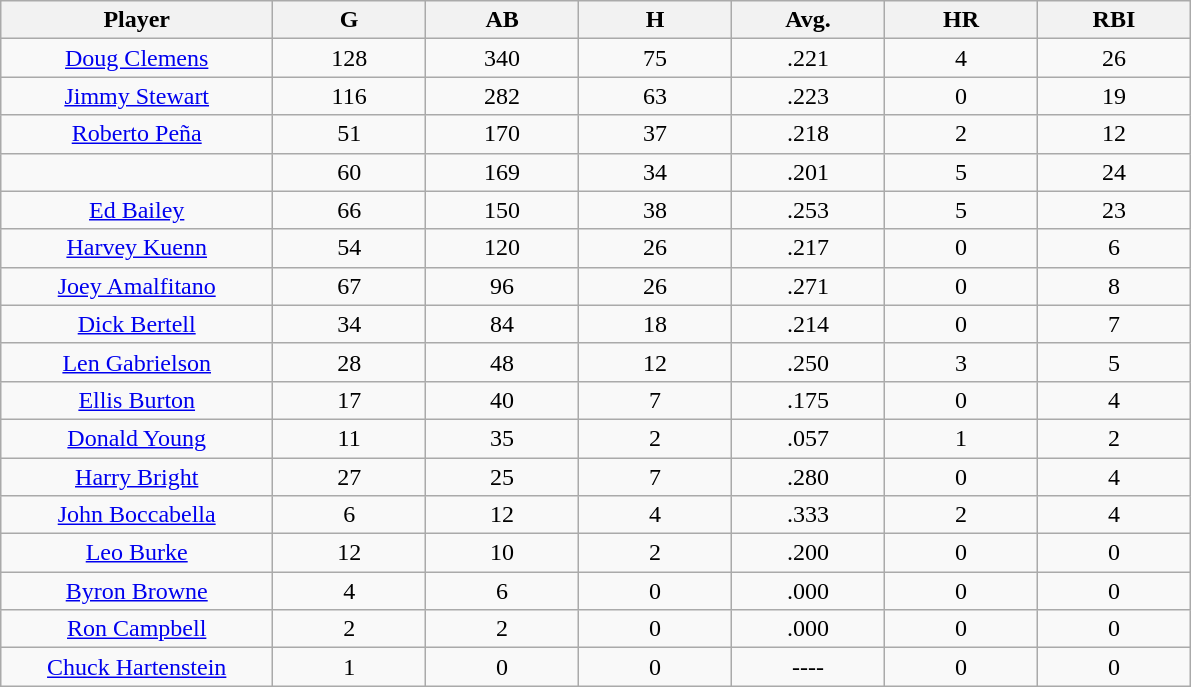<table class="wikitable sortable">
<tr>
<th bgcolor="#DDDDFF" width="16%">Player</th>
<th bgcolor="#DDDDFF" width="9%">G</th>
<th bgcolor="#DDDDFF" width="9%">AB</th>
<th bgcolor="#DDDDFF" width="9%">H</th>
<th bgcolor="#DDDDFF" width="9%">Avg.</th>
<th bgcolor="#DDDDFF" width="9%">HR</th>
<th bgcolor="#DDDDFF" width="9%">RBI</th>
</tr>
<tr align="center">
<td><a href='#'>Doug Clemens</a></td>
<td>128</td>
<td>340</td>
<td>75</td>
<td>.221</td>
<td>4</td>
<td>26</td>
</tr>
<tr align="center">
<td><a href='#'>Jimmy Stewart</a></td>
<td>116</td>
<td>282</td>
<td>63</td>
<td>.223</td>
<td>0</td>
<td>19</td>
</tr>
<tr align="center">
<td><a href='#'>Roberto Peña</a></td>
<td>51</td>
<td>170</td>
<td>37</td>
<td>.218</td>
<td>2</td>
<td>12</td>
</tr>
<tr align="center">
<td></td>
<td>60</td>
<td>169</td>
<td>34</td>
<td>.201</td>
<td>5</td>
<td>24</td>
</tr>
<tr align="center">
<td><a href='#'>Ed Bailey</a></td>
<td>66</td>
<td>150</td>
<td>38</td>
<td>.253</td>
<td>5</td>
<td>23</td>
</tr>
<tr align="center">
<td><a href='#'>Harvey Kuenn</a></td>
<td>54</td>
<td>120</td>
<td>26</td>
<td>.217</td>
<td>0</td>
<td>6</td>
</tr>
<tr align="center">
<td><a href='#'>Joey Amalfitano</a></td>
<td>67</td>
<td>96</td>
<td>26</td>
<td>.271</td>
<td>0</td>
<td>8</td>
</tr>
<tr align="center">
<td><a href='#'>Dick Bertell</a></td>
<td>34</td>
<td>84</td>
<td>18</td>
<td>.214</td>
<td>0</td>
<td>7</td>
</tr>
<tr align="center">
<td><a href='#'>Len Gabrielson</a></td>
<td>28</td>
<td>48</td>
<td>12</td>
<td>.250</td>
<td>3</td>
<td>5</td>
</tr>
<tr align="center">
<td><a href='#'>Ellis Burton</a></td>
<td>17</td>
<td>40</td>
<td>7</td>
<td>.175</td>
<td>0</td>
<td>4</td>
</tr>
<tr align="center">
<td><a href='#'>Donald Young</a></td>
<td>11</td>
<td>35</td>
<td>2</td>
<td>.057</td>
<td>1</td>
<td>2</td>
</tr>
<tr align="center">
<td><a href='#'>Harry Bright</a></td>
<td>27</td>
<td>25</td>
<td>7</td>
<td>.280</td>
<td>0</td>
<td>4</td>
</tr>
<tr align="center">
<td><a href='#'>John Boccabella</a></td>
<td>6</td>
<td>12</td>
<td>4</td>
<td>.333</td>
<td>2</td>
<td>4</td>
</tr>
<tr align="center">
<td><a href='#'>Leo Burke</a></td>
<td>12</td>
<td>10</td>
<td>2</td>
<td>.200</td>
<td>0</td>
<td>0</td>
</tr>
<tr align="center">
<td><a href='#'>Byron Browne</a></td>
<td>4</td>
<td>6</td>
<td>0</td>
<td>.000</td>
<td>0</td>
<td>0</td>
</tr>
<tr align="center">
<td><a href='#'>Ron Campbell</a></td>
<td>2</td>
<td>2</td>
<td>0</td>
<td>.000</td>
<td>0</td>
<td>0</td>
</tr>
<tr align="center">
<td><a href='#'>Chuck Hartenstein</a></td>
<td>1</td>
<td>0</td>
<td>0</td>
<td>----</td>
<td>0</td>
<td>0</td>
</tr>
</table>
